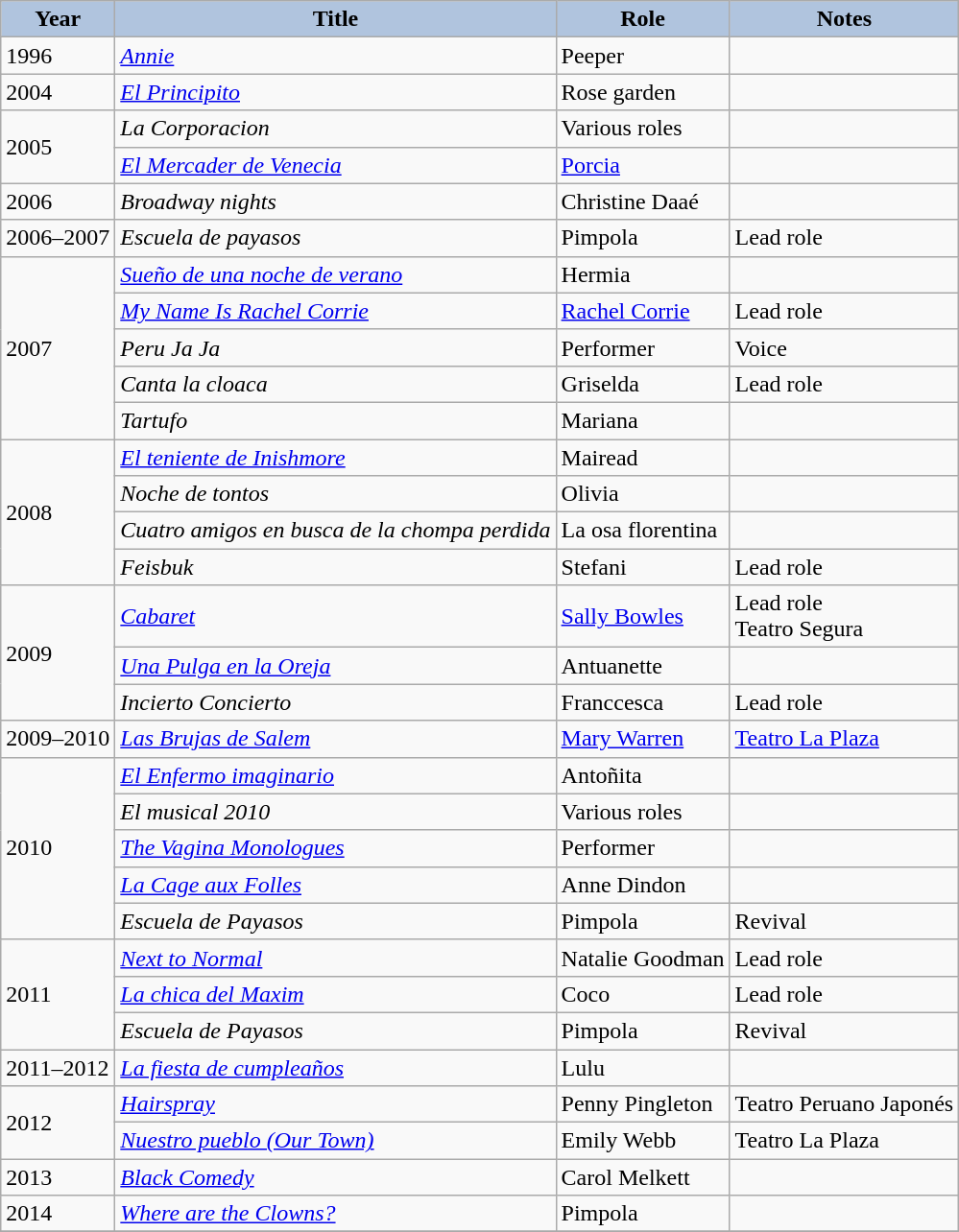<table class="wikitable">
<tr>
<th style="background:#B0C4DE;">Year</th>
<th style="background:#B0C4DE;">Title</th>
<th style="background:#B0C4DE;">Role</th>
<th style="background:#B0C4DE;">Notes</th>
</tr>
<tr>
<td>1996</td>
<td><em><a href='#'>Annie</a></em></td>
<td>Peeper</td>
<td></td>
</tr>
<tr>
<td>2004</td>
<td><em><a href='#'>El Principito</a></em></td>
<td>Rose garden</td>
<td></td>
</tr>
<tr>
<td rowspan=2>2005</td>
<td><em>La Corporacion</em></td>
<td>Various roles</td>
<td></td>
</tr>
<tr>
<td><em><a href='#'>El Mercader de Venecia</a></em></td>
<td><a href='#'>Porcia</a></td>
<td></td>
</tr>
<tr>
<td>2006</td>
<td><em>Broadway nights</em></td>
<td>Christine Daaé</td>
<td></td>
</tr>
<tr>
<td>2006–2007</td>
<td><em>Escuela de payasos</em></td>
<td>Pimpola</td>
<td>Lead role</td>
</tr>
<tr>
<td rowspan=5>2007</td>
<td><em><a href='#'>Sueño de una noche de verano</a></em></td>
<td>Hermia</td>
<td></td>
</tr>
<tr>
<td><em><a href='#'>My Name Is Rachel Corrie</a></em></td>
<td><a href='#'>Rachel Corrie</a></td>
<td>Lead role</td>
</tr>
<tr>
<td><em>Peru Ja Ja</em></td>
<td>Performer</td>
<td>Voice</td>
</tr>
<tr>
<td><em>Canta la cloaca</em></td>
<td>Griselda</td>
<td>Lead role</td>
</tr>
<tr>
<td><em>Tartufo</em></td>
<td>Mariana</td>
<td></td>
</tr>
<tr>
<td rowspan=4>2008</td>
<td><em><a href='#'>El teniente de Inishmore</a></em></td>
<td>Mairead</td>
<td></td>
</tr>
<tr>
<td><em>Noche de tontos</em></td>
<td>Olivia</td>
<td></td>
</tr>
<tr>
<td><em>Cuatro amigos en busca de la chompa perdida</em></td>
<td>La osa florentina</td>
<td></td>
</tr>
<tr>
<td><em>Feisbuk</em></td>
<td>Stefani</td>
<td>Lead role</td>
</tr>
<tr>
<td rowspan=3>2009</td>
<td><em><a href='#'>Cabaret</a></em></td>
<td><a href='#'>Sally Bowles</a></td>
<td>Lead role<br>Teatro Segura</td>
</tr>
<tr>
<td><em><a href='#'>Una Pulga en la Oreja</a></em></td>
<td>Antuanette</td>
<td></td>
</tr>
<tr>
<td><em>Incierto Concierto</em></td>
<td>Franccesca</td>
<td>Lead role</td>
</tr>
<tr>
<td>2009–2010</td>
<td><em><a href='#'>Las Brujas de Salem</a></em></td>
<td><a href='#'>Mary Warren</a></td>
<td><a href='#'>Teatro La Plaza</a></td>
</tr>
<tr>
<td rowspan=5>2010</td>
<td><em><a href='#'>El Enfermo imaginario</a></em></td>
<td>Antoñita</td>
<td></td>
</tr>
<tr>
<td><em>El musical 2010</em></td>
<td>Various roles</td>
<td></td>
</tr>
<tr>
<td><em><a href='#'>The Vagina Monologues</a></em></td>
<td>Performer</td>
<td></td>
</tr>
<tr>
<td><em><a href='#'>La Cage aux Folles</a></em></td>
<td>Anne Dindon</td>
<td></td>
</tr>
<tr>
<td><em>Escuela de Payasos</em></td>
<td>Pimpola</td>
<td>Revival</td>
</tr>
<tr>
<td rowspan=3>2011</td>
<td><em><a href='#'>Next to Normal</a></em></td>
<td>Natalie Goodman</td>
<td>Lead role</td>
</tr>
<tr>
<td><em><a href='#'>La chica del Maxim</a></em></td>
<td>Coco</td>
<td>Lead role</td>
</tr>
<tr>
<td><em>Escuela de Payasos</em></td>
<td>Pimpola</td>
<td>Revival</td>
</tr>
<tr>
<td>2011–2012</td>
<td><em><a href='#'>La fiesta de cumpleaños</a></em></td>
<td>Lulu</td>
<td></td>
</tr>
<tr>
<td rowspan=2>2012</td>
<td><em><a href='#'>Hairspray</a></em></td>
<td>Penny Pingleton</td>
<td>Teatro Peruano Japonés</td>
</tr>
<tr>
<td><em><a href='#'>Nuestro pueblo (Our Town)</a></em></td>
<td>Emily Webb</td>
<td>Teatro La Plaza</td>
</tr>
<tr>
<td>2013</td>
<td><em><a href='#'>Black Comedy</a></em></td>
<td>Carol Melkett</td>
</tr>
<tr>
<td>2014</td>
<td><em><a href='#'>Where are the Clowns?</a></em></td>
<td>Pimpola</td>
<td></td>
</tr>
<tr>
</tr>
</table>
